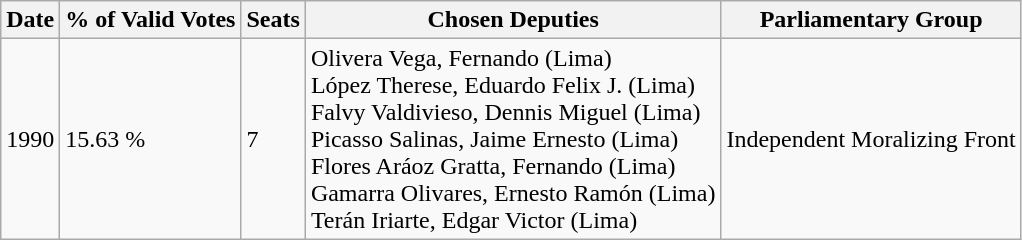<table class="wikitable">
<tr>
<th>Date</th>
<th>% of Valid Votes</th>
<th>Seats</th>
<th>Chosen Deputies</th>
<th>Parliamentary Group</th>
</tr>
<tr>
<td>1990</td>
<td>15.63 %</td>
<td>7</td>
<td>Olivera Vega, Fernando (Lima)<br> López Therese, Eduardo Felix J.  (Lima)<br>Falvy Valdivieso, Dennis Miguel  (Lima)<br>Picasso Salinas, Jaime Ernesto (Lima)<br>Flores Aráoz Gratta, Fernando (Lima)<br>Gamarra Olivares, Ernesto Ramón  (Lima)<br>Terán Iriarte, Edgar Victor  (Lima)</td>
<td>Independent Moralizing Front</td>
</tr>
</table>
